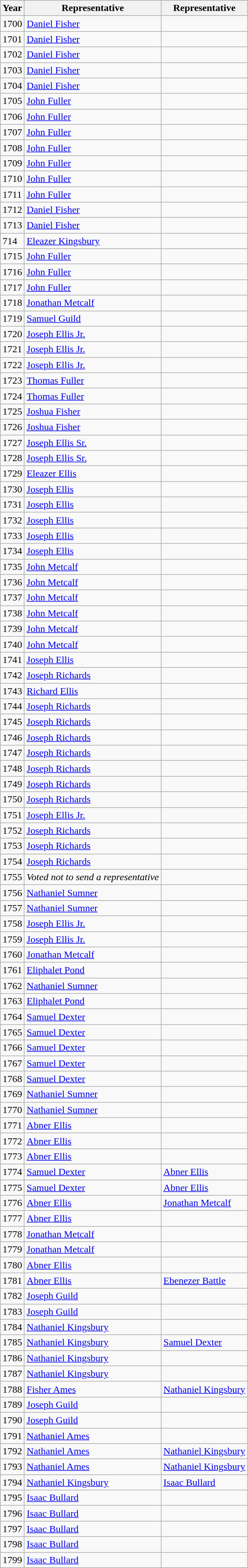<table class="wikitable collapsible sortable">
<tr>
<th>Year</th>
<th>Representative</th>
<th>Representative</th>
</tr>
<tr>
<td>1700</td>
<td><a href='#'>Daniel Fisher</a></td>
<td></td>
</tr>
<tr>
<td>1701</td>
<td><a href='#'>Daniel Fisher</a></td>
<td></td>
</tr>
<tr>
<td>1702</td>
<td><a href='#'>Daniel Fisher</a></td>
<td></td>
</tr>
<tr>
<td>1703</td>
<td><a href='#'>Daniel Fisher</a></td>
<td></td>
</tr>
<tr>
<td>1704</td>
<td><a href='#'>Daniel Fisher</a></td>
<td></td>
</tr>
<tr>
<td>1705</td>
<td><a href='#'>John Fuller</a></td>
<td></td>
</tr>
<tr>
<td>1706</td>
<td><a href='#'>John Fuller</a></td>
<td></td>
</tr>
<tr>
<td>1707</td>
<td><a href='#'>John Fuller</a></td>
<td></td>
</tr>
<tr>
<td>1708</td>
<td><a href='#'>John Fuller</a></td>
<td></td>
</tr>
<tr>
<td>1709</td>
<td><a href='#'>John Fuller</a></td>
<td></td>
</tr>
<tr>
<td>1710</td>
<td><a href='#'>John Fuller</a></td>
<td></td>
</tr>
<tr>
<td>1711</td>
<td><a href='#'>John Fuller</a></td>
<td></td>
</tr>
<tr>
<td>1712</td>
<td><a href='#'>Daniel Fisher</a></td>
<td></td>
</tr>
<tr>
<td>1713</td>
<td><a href='#'>Daniel Fisher</a></td>
<td></td>
</tr>
<tr>
<td>714</td>
<td><a href='#'>Eleazer Kingsbury</a></td>
<td></td>
</tr>
<tr>
<td>1715</td>
<td><a href='#'>John Fuller</a></td>
<td></td>
</tr>
<tr>
<td>1716</td>
<td><a href='#'>John Fuller</a></td>
<td></td>
</tr>
<tr>
<td>1717</td>
<td><a href='#'>John Fuller</a></td>
<td></td>
</tr>
<tr>
<td>1718</td>
<td><a href='#'>Jonathan Metcalf</a></td>
<td></td>
</tr>
<tr>
<td>1719</td>
<td><a href='#'>Samuel Guild</a></td>
<td></td>
</tr>
<tr>
<td>1720</td>
<td><a href='#'>Joseph Ellis Jr.</a></td>
<td></td>
</tr>
<tr>
<td>1721</td>
<td><a href='#'>Joseph Ellis Jr.</a></td>
<td></td>
</tr>
<tr>
<td>1722</td>
<td><a href='#'>Joseph Ellis Jr.</a></td>
<td></td>
</tr>
<tr>
<td>1723</td>
<td><a href='#'>Thomas Fuller</a></td>
<td></td>
</tr>
<tr>
<td>1724</td>
<td><a href='#'>Thomas Fuller</a></td>
<td></td>
</tr>
<tr>
<td>1725</td>
<td><a href='#'>Joshua Fisher</a></td>
<td></td>
</tr>
<tr>
<td>1726</td>
<td><a href='#'>Joshua Fisher</a></td>
<td></td>
</tr>
<tr>
<td>1727</td>
<td><a href='#'>Joseph Ellis Sr.</a></td>
<td></td>
</tr>
<tr>
<td>1728</td>
<td><a href='#'>Joseph Ellis Sr.</a></td>
<td></td>
</tr>
<tr>
<td>1729</td>
<td><a href='#'>Eleazer Ellis</a></td>
<td></td>
</tr>
<tr>
<td>1730</td>
<td><a href='#'>Joseph Ellis</a></td>
<td></td>
</tr>
<tr>
<td>1731</td>
<td><a href='#'>Joseph Ellis</a></td>
<td></td>
</tr>
<tr>
<td>1732</td>
<td><a href='#'>Joseph Ellis</a></td>
<td></td>
</tr>
<tr>
<td>1733</td>
<td><a href='#'>Joseph Ellis</a></td>
<td></td>
</tr>
<tr>
<td>1734</td>
<td><a href='#'>Joseph Ellis</a></td>
<td></td>
</tr>
<tr>
<td>1735</td>
<td><a href='#'>John Metcalf</a></td>
<td></td>
</tr>
<tr>
<td>1736</td>
<td><a href='#'>John Metcalf</a></td>
<td></td>
</tr>
<tr>
<td>1737</td>
<td><a href='#'>John Metcalf</a></td>
<td></td>
</tr>
<tr>
<td>1738</td>
<td><a href='#'>John Metcalf</a></td>
<td></td>
</tr>
<tr>
<td>1739</td>
<td><a href='#'>John Metcalf</a></td>
<td></td>
</tr>
<tr>
<td>1740</td>
<td><a href='#'>John Metcalf</a></td>
<td></td>
</tr>
<tr>
<td>1741</td>
<td><a href='#'>Joseph Ellis</a></td>
<td></td>
</tr>
<tr>
<td>1742</td>
<td><a href='#'>Joseph Richards</a></td>
<td></td>
</tr>
<tr>
<td>1743</td>
<td><a href='#'>Richard Ellis</a></td>
<td></td>
</tr>
<tr>
<td>1744</td>
<td><a href='#'>Joseph Richards</a></td>
<td></td>
</tr>
<tr>
<td>1745</td>
<td><a href='#'>Joseph Richards</a></td>
<td></td>
</tr>
<tr>
<td>1746</td>
<td><a href='#'>Joseph Richards</a></td>
<td></td>
</tr>
<tr>
<td>1747</td>
<td><a href='#'>Joseph Richards</a></td>
<td></td>
</tr>
<tr>
<td>1748</td>
<td><a href='#'>Joseph Richards</a></td>
<td></td>
</tr>
<tr>
<td>1749</td>
<td><a href='#'>Joseph Richards</a></td>
<td></td>
</tr>
<tr>
<td>1750</td>
<td><a href='#'>Joseph Richards</a></td>
<td></td>
</tr>
<tr>
<td>1751</td>
<td><a href='#'>Joseph Ellis Jr.</a></td>
<td></td>
</tr>
<tr>
<td>1752</td>
<td><a href='#'>Joseph Richards</a></td>
<td></td>
</tr>
<tr>
<td>1753</td>
<td><a href='#'>Joseph Richards</a></td>
<td></td>
</tr>
<tr>
<td>1754</td>
<td><a href='#'>Joseph Richards</a></td>
<td></td>
</tr>
<tr>
<td>1755</td>
<td><em>Voted not to send a representative</em></td>
<td></td>
</tr>
<tr>
<td>1756</td>
<td><a href='#'>Nathaniel Sumner</a></td>
<td></td>
</tr>
<tr>
<td>1757</td>
<td><a href='#'>Nathaniel Sumner</a></td>
<td></td>
</tr>
<tr>
<td>1758</td>
<td><a href='#'>Joseph Ellis Jr.</a></td>
<td></td>
</tr>
<tr>
<td>1759</td>
<td><a href='#'>Joseph Ellis Jr.</a></td>
<td></td>
</tr>
<tr>
<td>1760</td>
<td><a href='#'>Jonathan Metcalf</a></td>
<td></td>
</tr>
<tr>
<td>1761</td>
<td><a href='#'>Eliphalet Pond</a></td>
<td></td>
</tr>
<tr>
<td>1762</td>
<td><a href='#'>Nathaniel Sumner</a></td>
<td></td>
</tr>
<tr>
<td>1763</td>
<td><a href='#'>Eliphalet Pond</a></td>
<td></td>
</tr>
<tr>
<td>1764</td>
<td><a href='#'>Samuel Dexter</a></td>
<td></td>
</tr>
<tr>
<td>1765</td>
<td><a href='#'>Samuel Dexter</a></td>
<td></td>
</tr>
<tr>
<td>1766</td>
<td><a href='#'>Samuel Dexter</a></td>
<td></td>
</tr>
<tr>
<td>1767</td>
<td><a href='#'>Samuel Dexter</a></td>
<td></td>
</tr>
<tr>
<td>1768</td>
<td><a href='#'>Samuel Dexter</a></td>
<td></td>
</tr>
<tr>
<td>1769</td>
<td><a href='#'>Nathaniel Sumner</a></td>
<td></td>
</tr>
<tr>
<td>1770</td>
<td><a href='#'>Nathaniel Sumner</a></td>
<td></td>
</tr>
<tr>
<td>1771</td>
<td><a href='#'>Abner Ellis</a></td>
<td></td>
</tr>
<tr>
<td>1772</td>
<td><a href='#'>Abner Ellis</a></td>
<td></td>
</tr>
<tr>
<td>1773</td>
<td><a href='#'>Abner Ellis</a></td>
<td></td>
</tr>
<tr>
<td>1774</td>
<td><a href='#'>Samuel Dexter</a></td>
<td><a href='#'>Abner Ellis</a></td>
</tr>
<tr>
<td>1775</td>
<td><a href='#'>Samuel Dexter</a></td>
<td><a href='#'>Abner Ellis</a></td>
</tr>
<tr>
<td>1776</td>
<td><a href='#'>Abner Ellis</a></td>
<td><a href='#'>Jonathan Metcalf</a></td>
</tr>
<tr>
<td>1777</td>
<td><a href='#'>Abner Ellis</a></td>
<td></td>
</tr>
<tr>
<td>1778</td>
<td><a href='#'>Jonathan Metcalf</a></td>
<td></td>
</tr>
<tr>
<td>1779</td>
<td><a href='#'>Jonathan Metcalf</a></td>
<td></td>
</tr>
<tr>
<td>1780</td>
<td><a href='#'>Abner Ellis</a></td>
<td></td>
</tr>
<tr>
<td>1781</td>
<td><a href='#'>Abner Ellis</a></td>
<td><a href='#'>Ebenezer Battle</a></td>
</tr>
<tr>
<td>1782</td>
<td><a href='#'>Joseph Guild</a></td>
<td></td>
</tr>
<tr>
<td>1783</td>
<td><a href='#'>Joseph Guild</a></td>
<td></td>
</tr>
<tr>
<td>1784</td>
<td><a href='#'>Nathaniel Kingsbury</a></td>
<td></td>
</tr>
<tr>
<td>1785</td>
<td><a href='#'>Nathaniel Kingsbury</a></td>
<td><a href='#'>Samuel Dexter</a></td>
</tr>
<tr>
<td>1786</td>
<td><a href='#'>Nathaniel Kingsbury</a></td>
<td></td>
</tr>
<tr>
<td>1787</td>
<td><a href='#'>Nathaniel Kingsbury</a></td>
<td></td>
</tr>
<tr>
<td>1788</td>
<td><a href='#'>Fisher Ames</a></td>
<td><a href='#'>Nathaniel Kingsbury</a></td>
</tr>
<tr>
<td>1789</td>
<td><a href='#'>Joseph Guild</a></td>
<td></td>
</tr>
<tr>
<td>1790</td>
<td><a href='#'>Joseph Guild</a></td>
<td></td>
</tr>
<tr>
<td>1791</td>
<td><a href='#'>Nathaniel Ames</a></td>
<td></td>
</tr>
<tr>
<td>1792</td>
<td><a href='#'>Nathaniel Ames</a></td>
<td><a href='#'>Nathaniel Kingsbury</a></td>
</tr>
<tr>
<td>1793</td>
<td><a href='#'>Nathaniel Ames</a></td>
<td><a href='#'>Nathaniel Kingsbury</a></td>
</tr>
<tr>
<td>1794</td>
<td><a href='#'>Nathaniel Kingsbury</a></td>
<td><a href='#'>Isaac Bullard</a></td>
</tr>
<tr>
<td>1795</td>
<td><a href='#'>Isaac Bullard</a></td>
<td></td>
</tr>
<tr>
<td>1796</td>
<td><a href='#'>Isaac Bullard</a></td>
<td></td>
</tr>
<tr>
<td>1797</td>
<td><a href='#'>Isaac Bullard</a></td>
<td></td>
</tr>
<tr>
<td>1798</td>
<td><a href='#'>Isaac Bullard</a></td>
<td></td>
</tr>
<tr>
<td>1799</td>
<td><a href='#'>Isaac Bullard</a></td>
<td></td>
</tr>
</table>
